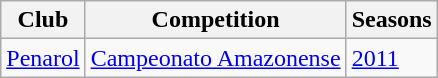<table class="wikitable sortable">
<tr>
<th>Club</th>
<th>Competition</th>
<th>Seasons</th>
</tr>
<tr>
<td><a href='#'>Penarol</a></td>
<td><a href='#'>Campeonato Amazonense</a></td>
<td><a href='#'>2011</a></td>
</tr>
</table>
